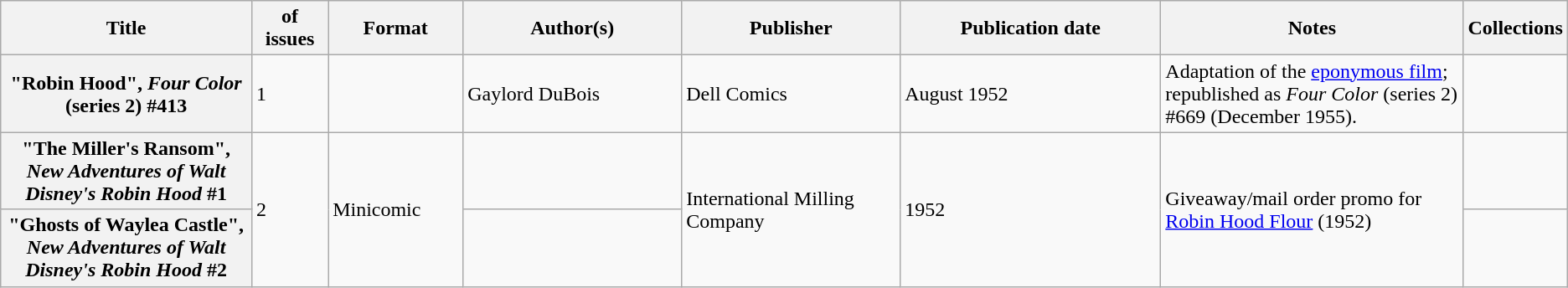<table class="wikitable">
<tr>
<th>Title</th>
<th style="width:40pt"> of issues</th>
<th style="width:75pt">Format</th>
<th style="width:125pt">Author(s)</th>
<th style="width:125pt">Publisher</th>
<th style="width:150pt">Publication date</th>
<th style="width:175pt">Notes</th>
<th>Collections</th>
</tr>
<tr>
<th>"Robin Hood", <em>Four Color</em> (series 2) #413</th>
<td>1</td>
<td></td>
<td>Gaylord DuBois</td>
<td>Dell Comics</td>
<td>August 1952</td>
<td>Adaptation of the <a href='#'>eponymous film</a>; republished as <em>Four Color</em> (series 2) #669 (December 1955).</td>
<td></td>
</tr>
<tr>
<th>"The Miller's Ransom", <em>New Adventures of Walt Disney's Robin Hood</em> #1</th>
<td rowspan="2">2</td>
<td rowspan="2">Minicomic</td>
<td></td>
<td rowspan="2">International Milling Company</td>
<td rowspan="2">1952</td>
<td rowspan="2">Giveaway/mail order promo for <a href='#'>Robin Hood Flour</a> (1952)</td>
<td></td>
</tr>
<tr>
<th>"Ghosts of Waylea Castle", <em>New Adventures of Walt Disney's Robin Hood</em> #2</th>
<td></td>
<td></td>
</tr>
</table>
